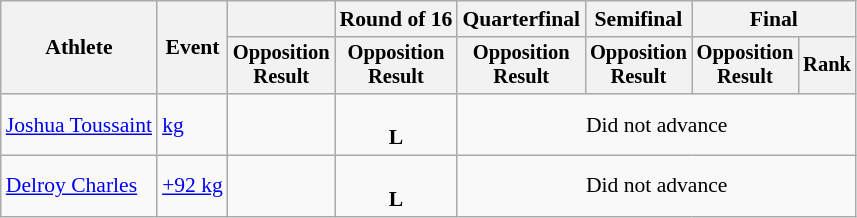<table class=wikitable style=font-size:90%;text-align:center>
<tr>
<th rowspan=2>Athlete</th>
<th rowspan=2>Event</th>
<th></th>
<th>Round of 16</th>
<th>Quarterfinal</th>
<th>Semifinal</th>
<th colspan=2>Final</th>
</tr>
<tr style=font-size:95%>
<th>Opposition<br>Result</th>
<th>Opposition<br>Result</th>
<th>Opposition<br>Result</th>
<th>Opposition<br>Result</th>
<th>Opposition<br>Result</th>
<th>Rank</th>
</tr>
<tr>
<td align=left><a href='#'>Joshua Toussaint</a></td>
<td align=left><a href='#'> kg</a></td>
<td></td>
<td><br><strong>L</strong> </td>
<td colspan=4>Did not advance</td>
</tr>
<tr>
<td align=left><a href='#'>Delroy Charles</a></td>
<td align=left><a href='#'>+92 kg</a></td>
<td></td>
<td><br><strong>L</strong> </td>
<td colspan=4>Did not advance</td>
</tr>
</table>
